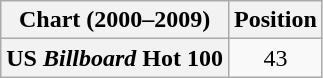<table class="wikitable plainrowheaders" style="text-align:center">
<tr>
<th>Chart (2000–2009)</th>
<th>Position</th>
</tr>
<tr>
<th scope="row">US <em>Billboard</em> Hot 100</th>
<td>43</td>
</tr>
</table>
